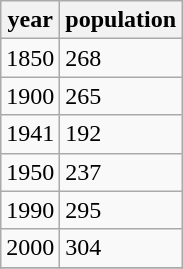<table class="wikitable">
<tr>
<th>year</th>
<th>population</th>
</tr>
<tr>
<td>1850</td>
<td>268</td>
</tr>
<tr>
<td>1900</td>
<td>265</td>
</tr>
<tr>
<td>1941</td>
<td>192</td>
</tr>
<tr>
<td>1950</td>
<td>237</td>
</tr>
<tr>
<td>1990</td>
<td>295</td>
</tr>
<tr>
<td>2000</td>
<td>304</td>
</tr>
<tr>
</tr>
</table>
